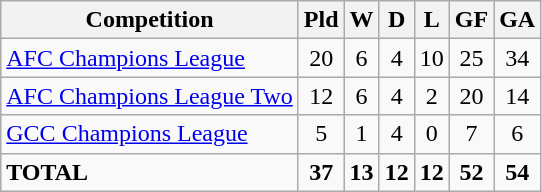<table class="wikitable">
<tr>
<th>Competition</th>
<th>Pld</th>
<th>W</th>
<th>D</th>
<th>L</th>
<th>GF</th>
<th>GA</th>
</tr>
<tr>
<td><a href='#'>AFC Champions League</a></td>
<td style="text-align:center;">20</td>
<td style="text-align:center;">6</td>
<td style="text-align:center;">4</td>
<td style="text-align:center;">10</td>
<td style="text-align:center;">25</td>
<td style="text-align:center;">34</td>
</tr>
<tr>
<td><a href='#'>AFC Champions League Two</a></td>
<td style="text-align:center;">12</td>
<td style="text-align:center;">6</td>
<td style="text-align:center;">4</td>
<td style="text-align:center;">2</td>
<td style="text-align:center;">20</td>
<td style="text-align:center;">14</td>
</tr>
<tr>
<td><a href='#'>GCC Champions League</a></td>
<td style="text-align:center;">5</td>
<td style="text-align:center;">1</td>
<td style="text-align:center;">4</td>
<td style="text-align:center;">0</td>
<td style="text-align:center;">7</td>
<td style="text-align:center;">6</td>
</tr>
<tr>
<td><strong>TOTAL</strong></td>
<td style="text-align:center;"><strong>37</strong></td>
<td style="text-align:center;"><strong>13</strong></td>
<td style="text-align:center;"><strong>12</strong></td>
<td style="text-align:center;"><strong>12</strong></td>
<td style="text-align:center;"><strong>52</strong></td>
<td style="text-align:center;"><strong>54</strong></td>
</tr>
</table>
